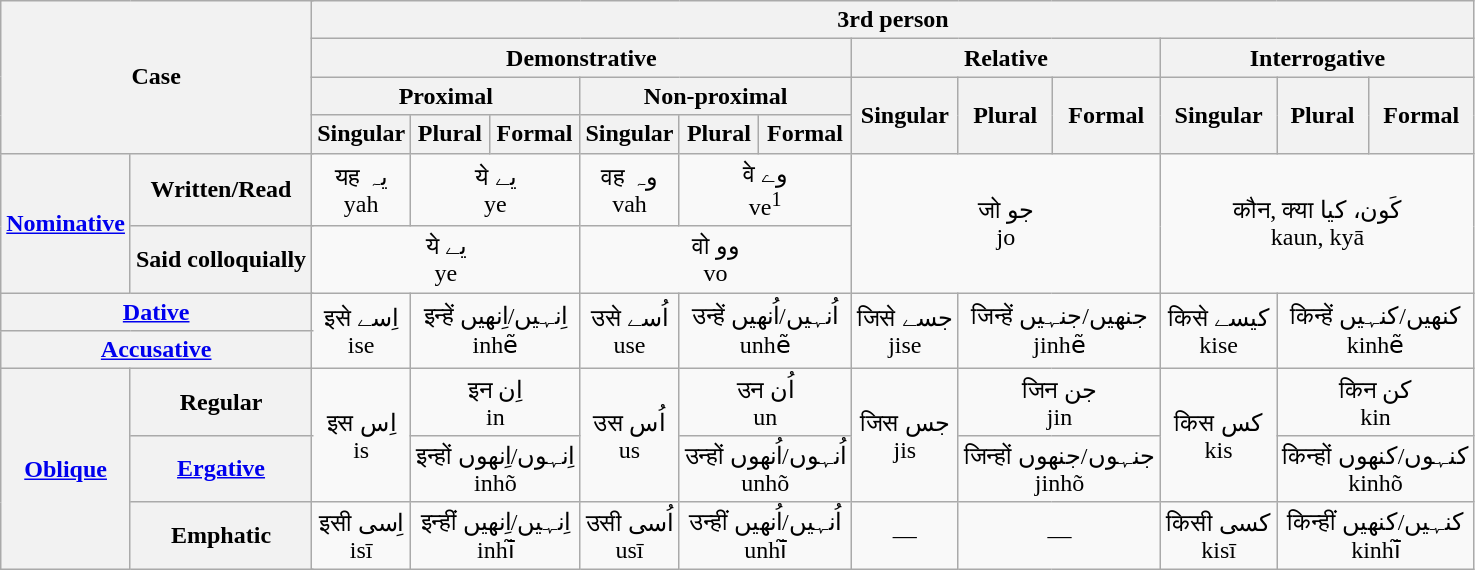<table class="wikitable" style="text-align:center">
<tr>
<th colspan="4" rowspan="4">Case</th>
<th colspan="12">3rd person</th>
</tr>
<tr>
<th colspan="6">Demonstrative</th>
<th colspan="3">Relative</th>
<th colspan="3">Interrogative</th>
</tr>
<tr>
<th colspan="3">Proximal</th>
<th colspan="3">Non-proximal</th>
<th rowspan="2">Singular</th>
<th rowspan="2">Plural</th>
<th rowspan="2">Formal</th>
<th rowspan="2">Singular</th>
<th rowspan="2">Plural</th>
<th rowspan="2">Formal</th>
</tr>
<tr>
<th>Singular</th>
<th>Plural</th>
<th>Formal</th>
<th>Singular</th>
<th>Plural</th>
<th>Formal</th>
</tr>
<tr>
<th colspan="1" rowspan="2"><a href='#'>Nominative</a></th>
<th colspan="3">Written/Read</th>
<td>यह یہ<br>yah</td>
<td colspan="2">ये یے<br>ye</td>
<td>वह وہ<br>vah</td>
<td colspan="2">वे وے<br>ve<sup>1</sup></td>
<td colspan="3" rowspan="2">जो جو<br>jo</td>
<td colspan="3" rowspan="2">कौन, क्या کَون، کیا<br>kaun, kyā</td>
</tr>
<tr>
<th colspan="3">Said colloquially</th>
<td colspan="3">ये یے<br>ye</td>
<td colspan="3">वो وو<br>vo</td>
</tr>
<tr>
<th colspan="4"><a href='#'>Dative</a></th>
<td rowspan="2">इसे اِسے<br>ise</td>
<td colspan="2" rowspan="2">इन्हें اِنہیں/اِنھیں<br>inhẽ</td>
<td rowspan="2">उसे اُسے<br>use</td>
<td colspan="2" rowspan="2">उन्हें اُنہیں/اُنھیں<br>unhẽ</td>
<td rowspan="2">जिसे جسے<br>jise</td>
<td colspan="2" rowspan="2">जिन्हें جنھیں/جنہیں<br>jinhẽ</td>
<td rowspan="2">किसे کیسے<br>kise</td>
<td colspan="2" rowspan="2">किन्हें کنھیں/کنہیں<br>kinhẽ</td>
</tr>
<tr>
<th colspan="4"><a href='#'>Accusative</a></th>
</tr>
<tr>
<th rowspan="3"><a href='#'>Oblique</a></th>
<th colspan="3">Regular</th>
<td rowspan="2">इस اِس<br>is</td>
<td colspan="2">इन اِن<br>in</td>
<td rowspan="2">उस اُس<br>us</td>
<td colspan="2">उन اُن<br>un</td>
<td rowspan="2">जिस جس<br>jis</td>
<td colspan="2">जिन جن<br>jin</td>
<td rowspan="2">किस کس<br>kis</td>
<td colspan="2">किन کن<br>kin</td>
</tr>
<tr>
<th colspan="3"><a href='#'>Ergative</a></th>
<td colspan="2">इन्हों اِنہوں/اِنھوں<br>inhõ</td>
<td colspan="2">उन्हों اُنہوں/اُنھوں<br>unhõ</td>
<td colspan="2">जिन्हों جنہوں/جنھوں<br>jinhõ</td>
<td colspan="2">किन्हों کنہوں/کنھوں<br>kinhõ</td>
</tr>
<tr>
<th colspan="3">Emphatic</th>
<td>इसी اِسی<br>isī</td>
<td colspan="2">इन्हीं اِنہیں/اِنھیں<br>inhī̃</td>
<td>उसी اُسی<br>usī</td>
<td colspan="2">उन्हीं اُنہیں/اُنھیں<br>unhī̃</td>
<td>—</td>
<td colspan="2">—</td>
<td>किसी کسی<br>kisī</td>
<td colspan="2">किन्हीं کنہیں/کنھیں<br>kinhī̃</td>
</tr>
</table>
